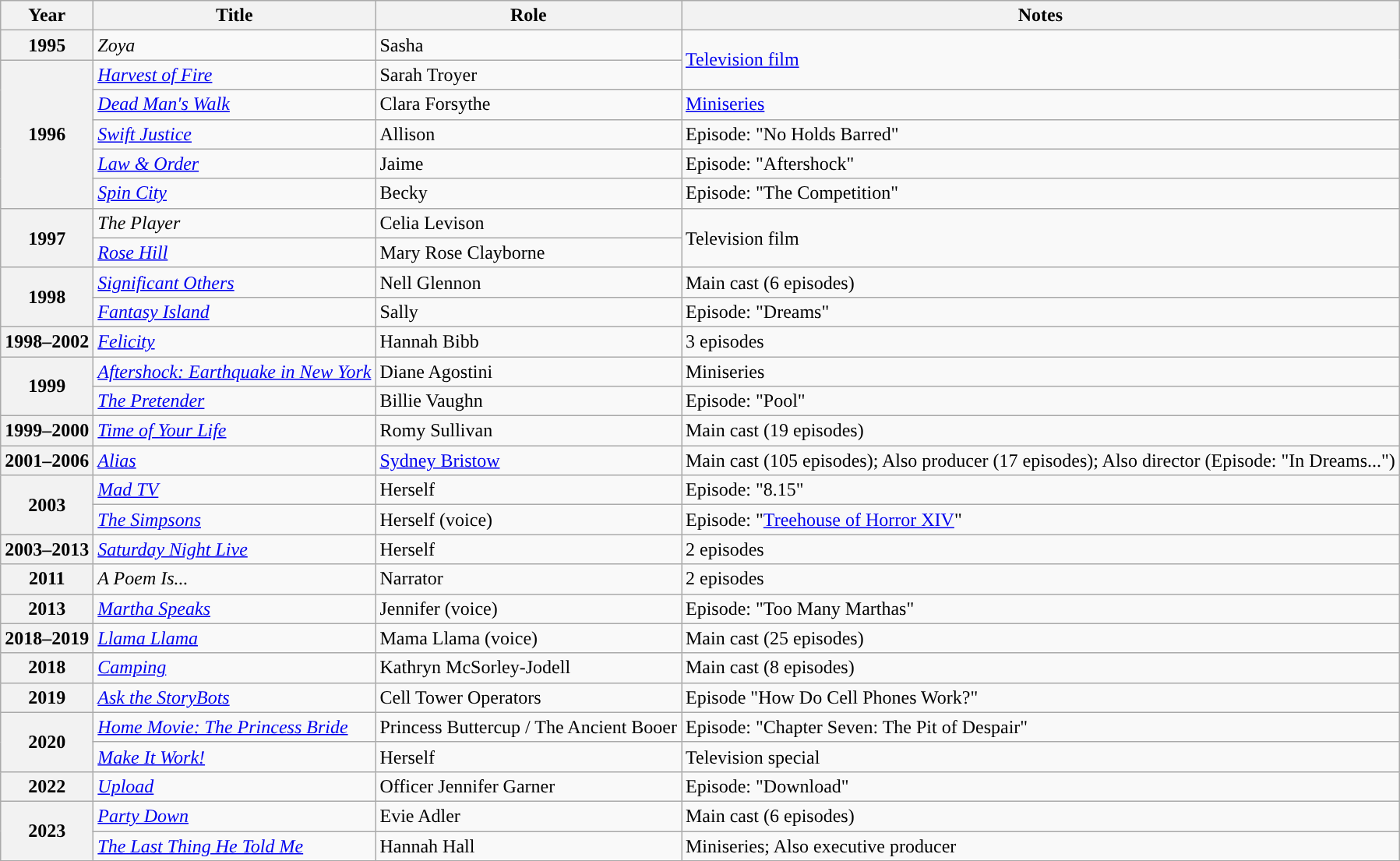<table class="wikitable plainrowheaders sortable">
<tr>
<th scope="col">Year</th>
<th scope="col">Title</th>
<th scope="col">Role</th>
<th scope="col" class="unsortable">Notes</th>
</tr>
<tr>
<th scope="row">1995</th>
<td><em>Zoya</em></td>
<td>Sasha</td>
<td rowspan="2"><a href='#'>Television film</a></td>
</tr>
<tr>
<th rowspan="5" scope="row">1996</th>
<td><em><a href='#'>Harvest of Fire</a></em></td>
<td>Sarah Troyer</td>
</tr>
<tr>
<td><em><a href='#'>Dead Man's Walk</a></em></td>
<td>Clara Forsythe</td>
<td><a href='#'>Miniseries</a></td>
</tr>
<tr>
<td><em><a href='#'>Swift Justice</a></em></td>
<td>Allison</td>
<td>Episode: "No Holds Barred"</td>
</tr>
<tr>
<td><em><a href='#'>Law & Order</a></em></td>
<td>Jaime</td>
<td>Episode: "Aftershock"</td>
</tr>
<tr>
<td><em><a href='#'>Spin City</a></em></td>
<td>Becky</td>
<td>Episode: "The Competition"</td>
</tr>
<tr>
<th rowspan="2" scope="row">1997</th>
<td data-sort-value="Player, The"><em>The Player</em></td>
<td>Celia Levison</td>
<td rowspan="2">Television film</td>
</tr>
<tr>
<td><em><a href='#'>Rose Hill</a></em></td>
<td>Mary Rose Clayborne</td>
</tr>
<tr>
<th rowspan="2" scope="row">1998</th>
<td><em><a href='#'>Significant Others</a></em></td>
<td>Nell Glennon</td>
<td>Main cast (6 episodes)</td>
</tr>
<tr>
<td><em><a href='#'>Fantasy Island</a></em></td>
<td>Sally</td>
<td>Episode: "Dreams"</td>
</tr>
<tr>
<th scope="row">1998–2002</th>
<td><em><a href='#'>Felicity</a></em></td>
<td>Hannah Bibb</td>
<td>3 episodes</td>
</tr>
<tr>
<th rowspan="2" scope="row">1999</th>
<td><em><a href='#'>Aftershock: Earthquake in New York</a></em></td>
<td>Diane Agostini</td>
<td>Miniseries</td>
</tr>
<tr>
<td data-sort-value="Pretender, The"><em><a href='#'>The Pretender</a></em></td>
<td>Billie Vaughn</td>
<td>Episode: "Pool"</td>
</tr>
<tr>
<th scope="row">1999–2000</th>
<td><em><a href='#'>Time of Your Life</a></em></td>
<td>Romy Sullivan</td>
<td>Main cast (19 episodes)</td>
</tr>
<tr>
<th scope="row">2001–2006</th>
<td><em><a href='#'>Alias</a></em></td>
<td><a href='#'>Sydney Bristow</a></td>
<td>Main cast (105 episodes); Also producer (17 episodes); Also director (Episode: "In Dreams...")</td>
</tr>
<tr>
<th rowspan="2" scope="row">2003</th>
<td><em><a href='#'>Mad TV</a></em></td>
<td>Herself</td>
<td>Episode: "8.15"</td>
</tr>
<tr>
<td data-sort-value="Simpsons, The"><em><a href='#'>The Simpsons</a></em></td>
<td>Herself (voice)</td>
<td>Episode: "<a href='#'>Treehouse of Horror XIV</a>"</td>
</tr>
<tr>
<th scope="row">2003–2013</th>
<td><em><a href='#'>Saturday Night Live</a></em></td>
<td>Herself</td>
<td>2 episodes</td>
</tr>
<tr>
<th scope="row">2011</th>
<td><em>A Poem Is...</em></td>
<td>Narrator</td>
<td>2 episodes</td>
</tr>
<tr>
<th scope="row">2013</th>
<td><em><a href='#'>Martha Speaks</a></em></td>
<td>Jennifer (voice)</td>
<td>Episode: "Too Many Marthas"</td>
</tr>
<tr>
<th scope="row">2018–2019</th>
<td><em><a href='#'>Llama Llama</a></em></td>
<td>Mama Llama (voice)</td>
<td>Main cast (25 episodes)</td>
</tr>
<tr>
<th scope="row">2018</th>
<td><em><a href='#'>Camping</a></em></td>
<td>Kathryn McSorley-Jodell</td>
<td>Main cast (8 episodes)</td>
</tr>
<tr>
<th scope="row">2019</th>
<td><em><a href='#'>Ask the StoryBots</a></em></td>
<td>Cell Tower Operators</td>
<td>Episode "How Do Cell Phones Work?"</td>
</tr>
<tr>
<th rowspan="2" scope="row">2020</th>
<td><em><a href='#'>Home Movie: The Princess Bride</a></em></td>
<td>Princess Buttercup / The Ancient Booer</td>
<td>Episode: "Chapter Seven: The Pit of Despair"</td>
</tr>
<tr>
<td><em><a href='#'>Make It Work!</a></em></td>
<td>Herself</td>
<td>Television special</td>
</tr>
<tr>
<th scope="row">2022</th>
<td><em><a href='#'>Upload</a></em></td>
<td>Officer Jennifer Garner</td>
<td>Episode: "Download"</td>
</tr>
<tr>
<th rowspan="2" scope="row">2023</th>
<td><em><a href='#'>Party Down</a></em></td>
<td>Evie Adler</td>
<td>Main cast (6 episodes)</td>
</tr>
<tr>
<td><em><a href='#'>The Last Thing He Told Me</a></em></td>
<td>Hannah Hall</td>
<td>Miniseries; Also executive producer</td>
</tr>
</table>
